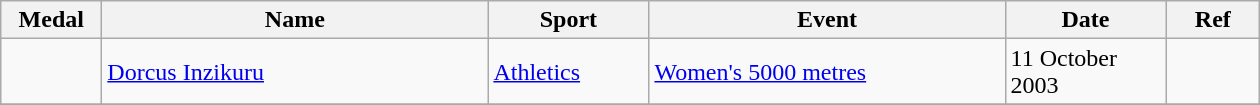<table class="wikitable sortable" style="font-size:100%">
<tr>
<th width="60">Medal</th>
<th width="250">Name</th>
<th width="100">Sport</th>
<th width="230">Event</th>
<th width="100">Date</th>
<th width="55">Ref</th>
</tr>
<tr>
<td></td>
<td><a href='#'>Dorcus Inzikuru</a></td>
<td><a href='#'>Athletics</a></td>
<td><a href='#'>Women's 5000 metres</a></td>
<td>11 October 2003</td>
<td></td>
</tr>
<tr>
</tr>
</table>
